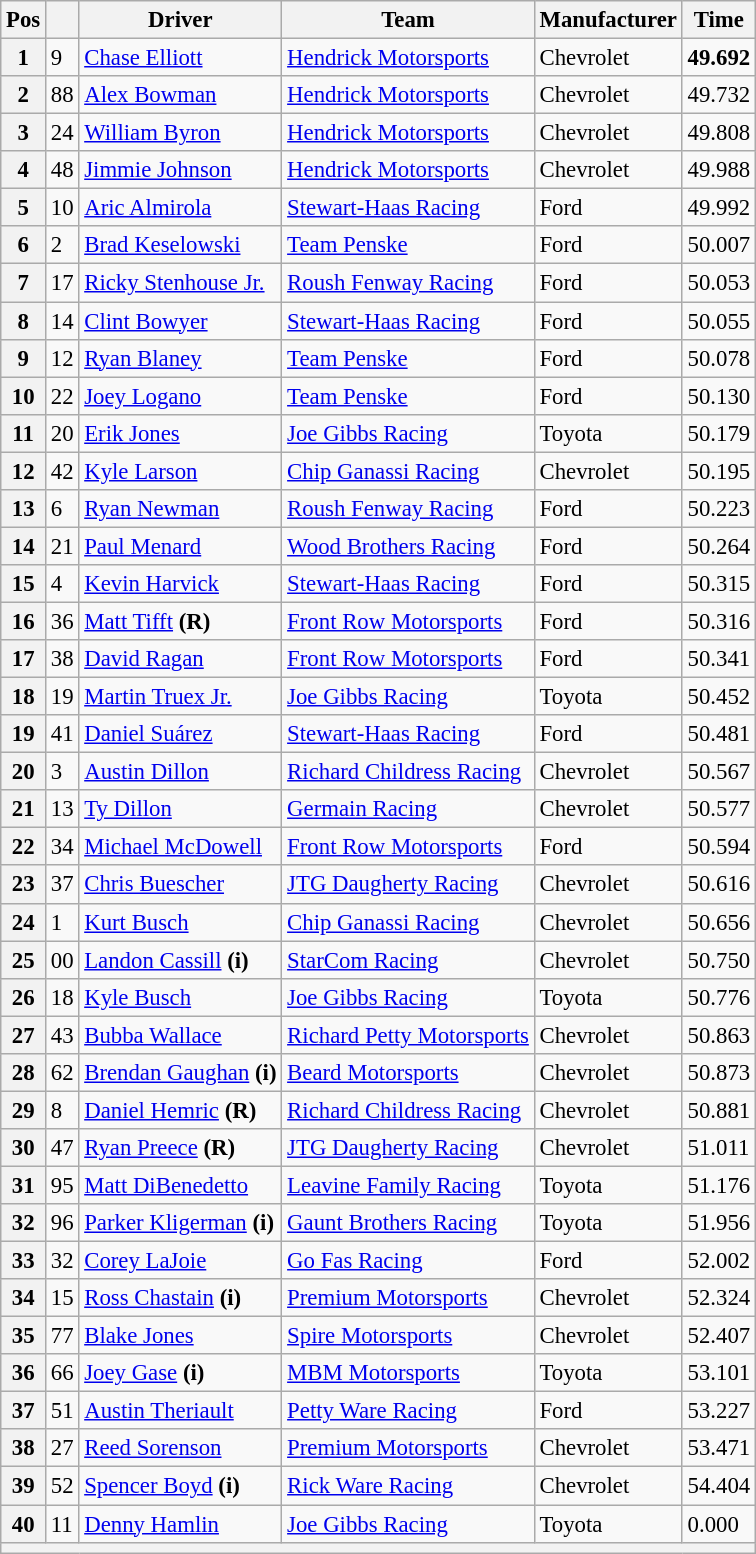<table class="wikitable" style="font-size:95%">
<tr>
<th>Pos</th>
<th></th>
<th>Driver</th>
<th>Team</th>
<th>Manufacturer</th>
<th>Time</th>
</tr>
<tr>
<th>1</th>
<td>9</td>
<td><a href='#'>Chase Elliott</a></td>
<td><a href='#'>Hendrick Motorsports</a></td>
<td>Chevrolet</td>
<td><strong>49.692</strong></td>
</tr>
<tr>
<th>2</th>
<td>88</td>
<td><a href='#'>Alex Bowman</a></td>
<td><a href='#'>Hendrick Motorsports</a></td>
<td>Chevrolet</td>
<td>49.732</td>
</tr>
<tr>
<th>3</th>
<td>24</td>
<td><a href='#'>William Byron</a></td>
<td><a href='#'>Hendrick Motorsports</a></td>
<td>Chevrolet</td>
<td>49.808</td>
</tr>
<tr>
<th>4</th>
<td>48</td>
<td><a href='#'>Jimmie Johnson</a></td>
<td><a href='#'>Hendrick Motorsports</a></td>
<td>Chevrolet</td>
<td>49.988</td>
</tr>
<tr>
<th>5</th>
<td>10</td>
<td><a href='#'>Aric Almirola</a></td>
<td><a href='#'>Stewart-Haas Racing</a></td>
<td>Ford</td>
<td>49.992</td>
</tr>
<tr>
<th>6</th>
<td>2</td>
<td><a href='#'>Brad Keselowski</a></td>
<td><a href='#'>Team Penske</a></td>
<td>Ford</td>
<td>50.007</td>
</tr>
<tr>
<th>7</th>
<td>17</td>
<td><a href='#'>Ricky Stenhouse Jr.</a></td>
<td><a href='#'>Roush Fenway Racing</a></td>
<td>Ford</td>
<td>50.053</td>
</tr>
<tr>
<th>8</th>
<td>14</td>
<td><a href='#'>Clint Bowyer</a></td>
<td><a href='#'>Stewart-Haas Racing</a></td>
<td>Ford</td>
<td>50.055</td>
</tr>
<tr>
<th>9</th>
<td>12</td>
<td><a href='#'>Ryan Blaney</a></td>
<td><a href='#'>Team Penske</a></td>
<td>Ford</td>
<td>50.078</td>
</tr>
<tr>
<th>10</th>
<td>22</td>
<td><a href='#'>Joey Logano</a></td>
<td><a href='#'>Team Penske</a></td>
<td>Ford</td>
<td>50.130</td>
</tr>
<tr>
<th>11</th>
<td>20</td>
<td><a href='#'>Erik Jones</a></td>
<td><a href='#'>Joe Gibbs Racing</a></td>
<td>Toyota</td>
<td>50.179</td>
</tr>
<tr>
<th>12</th>
<td>42</td>
<td><a href='#'>Kyle Larson</a></td>
<td><a href='#'>Chip Ganassi Racing</a></td>
<td>Chevrolet</td>
<td>50.195</td>
</tr>
<tr>
<th>13</th>
<td>6</td>
<td><a href='#'>Ryan Newman</a></td>
<td><a href='#'>Roush Fenway Racing</a></td>
<td>Ford</td>
<td>50.223</td>
</tr>
<tr>
<th>14</th>
<td>21</td>
<td><a href='#'>Paul Menard</a></td>
<td><a href='#'>Wood Brothers Racing</a></td>
<td>Ford</td>
<td>50.264</td>
</tr>
<tr>
<th>15</th>
<td>4</td>
<td><a href='#'>Kevin Harvick</a></td>
<td><a href='#'>Stewart-Haas Racing</a></td>
<td>Ford</td>
<td>50.315</td>
</tr>
<tr>
<th>16</th>
<td>36</td>
<td><a href='#'>Matt Tifft</a> <strong>(R)</strong></td>
<td><a href='#'>Front Row Motorsports</a></td>
<td>Ford</td>
<td>50.316</td>
</tr>
<tr>
<th>17</th>
<td>38</td>
<td><a href='#'>David Ragan</a></td>
<td><a href='#'>Front Row Motorsports</a></td>
<td>Ford</td>
<td>50.341</td>
</tr>
<tr>
<th>18</th>
<td>19</td>
<td><a href='#'>Martin Truex Jr.</a></td>
<td><a href='#'>Joe Gibbs Racing</a></td>
<td>Toyota</td>
<td>50.452</td>
</tr>
<tr>
<th>19</th>
<td>41</td>
<td><a href='#'>Daniel Suárez</a></td>
<td><a href='#'>Stewart-Haas Racing</a></td>
<td>Ford</td>
<td>50.481</td>
</tr>
<tr>
<th>20</th>
<td>3</td>
<td><a href='#'>Austin Dillon</a></td>
<td><a href='#'>Richard Childress Racing</a></td>
<td>Chevrolet</td>
<td>50.567</td>
</tr>
<tr>
<th>21</th>
<td>13</td>
<td><a href='#'>Ty Dillon</a></td>
<td><a href='#'>Germain Racing</a></td>
<td>Chevrolet</td>
<td>50.577</td>
</tr>
<tr>
<th>22</th>
<td>34</td>
<td><a href='#'>Michael McDowell</a></td>
<td><a href='#'>Front Row Motorsports</a></td>
<td>Ford</td>
<td>50.594</td>
</tr>
<tr>
<th>23</th>
<td>37</td>
<td><a href='#'>Chris Buescher</a></td>
<td><a href='#'>JTG Daugherty Racing</a></td>
<td>Chevrolet</td>
<td>50.616</td>
</tr>
<tr>
<th>24</th>
<td>1</td>
<td><a href='#'>Kurt Busch</a></td>
<td><a href='#'>Chip Ganassi Racing</a></td>
<td>Chevrolet</td>
<td>50.656</td>
</tr>
<tr>
<th>25</th>
<td>00</td>
<td><a href='#'>Landon Cassill</a> <strong>(i)</strong></td>
<td><a href='#'>StarCom Racing</a></td>
<td>Chevrolet</td>
<td>50.750</td>
</tr>
<tr>
<th>26</th>
<td>18</td>
<td><a href='#'>Kyle Busch</a></td>
<td><a href='#'>Joe Gibbs Racing</a></td>
<td>Toyota</td>
<td>50.776</td>
</tr>
<tr>
<th>27</th>
<td>43</td>
<td><a href='#'>Bubba Wallace</a></td>
<td><a href='#'>Richard Petty Motorsports</a></td>
<td>Chevrolet</td>
<td>50.863</td>
</tr>
<tr>
<th>28</th>
<td>62</td>
<td><a href='#'>Brendan Gaughan</a> <strong>(i)</strong></td>
<td><a href='#'>Beard Motorsports</a></td>
<td>Chevrolet</td>
<td>50.873</td>
</tr>
<tr>
<th>29</th>
<td>8</td>
<td><a href='#'>Daniel Hemric</a> <strong>(R)</strong></td>
<td><a href='#'>Richard Childress Racing</a></td>
<td>Chevrolet</td>
<td>50.881</td>
</tr>
<tr>
<th>30</th>
<td>47</td>
<td><a href='#'>Ryan Preece</a> <strong>(R)</strong></td>
<td><a href='#'>JTG Daugherty Racing</a></td>
<td>Chevrolet</td>
<td>51.011</td>
</tr>
<tr>
<th>31</th>
<td>95</td>
<td><a href='#'>Matt DiBenedetto</a></td>
<td><a href='#'>Leavine Family Racing</a></td>
<td>Toyota</td>
<td>51.176</td>
</tr>
<tr>
<th>32</th>
<td>96</td>
<td><a href='#'>Parker Kligerman</a> <strong>(i)</strong></td>
<td><a href='#'>Gaunt Brothers Racing</a></td>
<td>Toyota</td>
<td>51.956</td>
</tr>
<tr>
<th>33</th>
<td>32</td>
<td><a href='#'>Corey LaJoie</a></td>
<td><a href='#'>Go Fas Racing</a></td>
<td>Ford</td>
<td>52.002</td>
</tr>
<tr>
<th>34</th>
<td>15</td>
<td><a href='#'>Ross Chastain</a> <strong>(i)</strong></td>
<td><a href='#'>Premium Motorsports</a></td>
<td>Chevrolet</td>
<td>52.324</td>
</tr>
<tr>
<th>35</th>
<td>77</td>
<td><a href='#'>Blake Jones</a></td>
<td><a href='#'>Spire Motorsports</a></td>
<td>Chevrolet</td>
<td>52.407</td>
</tr>
<tr>
<th>36</th>
<td>66</td>
<td><a href='#'>Joey Gase</a> <strong>(i)</strong></td>
<td><a href='#'>MBM Motorsports</a></td>
<td>Toyota</td>
<td>53.101</td>
</tr>
<tr>
<th>37</th>
<td>51</td>
<td><a href='#'>Austin Theriault</a></td>
<td><a href='#'>Petty Ware Racing</a></td>
<td>Ford</td>
<td>53.227</td>
</tr>
<tr>
<th>38</th>
<td>27</td>
<td><a href='#'>Reed Sorenson</a></td>
<td><a href='#'>Premium Motorsports</a></td>
<td>Chevrolet</td>
<td>53.471</td>
</tr>
<tr>
<th>39</th>
<td>52</td>
<td><a href='#'>Spencer Boyd</a> <strong>(i)</strong></td>
<td><a href='#'>Rick Ware Racing</a></td>
<td>Chevrolet</td>
<td>54.404</td>
</tr>
<tr>
<th>40</th>
<td>11</td>
<td><a href='#'>Denny Hamlin</a></td>
<td><a href='#'>Joe Gibbs Racing</a></td>
<td>Toyota</td>
<td>0.000</td>
</tr>
<tr>
<th colspan="6"></th>
</tr>
</table>
